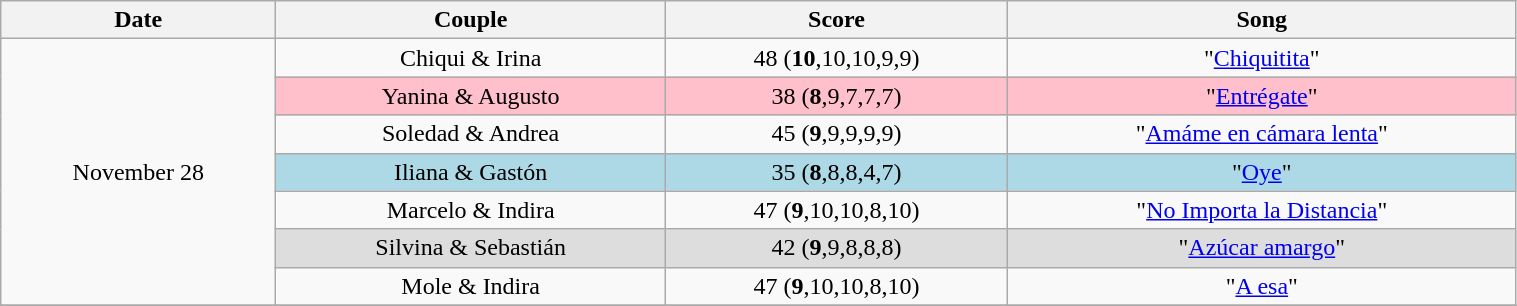<table class="wikitable" style="width:80%; text-align:center;">
<tr>
<th>Date</th>
<th>Couple</th>
<th>Score</th>
<th>Song </th>
</tr>
<tr>
<td rowspan=7>November 28</td>
<td>Chiqui & Irina</td>
<td>48 (<strong>10</strong>,10,10,9,9)</td>
<td>"<a href='#'>Chiquitita</a>" </td>
</tr>
<tr style="background:pink;">
<td>Yanina & Augusto</td>
<td>38 (<strong>8</strong>,9,7,7,7)</td>
<td>"<a href='#'>Entrégate</a>" </td>
</tr>
<tr>
<td>Soledad & Andrea</td>
<td>45 (<strong>9</strong>,9,9,9,9)</td>
<td>"<a href='#'>Amáme en cámara lenta</a>" </td>
</tr>
<tr style="background:lightblue;">
<td>Iliana & Gastón</td>
<td>35 (<strong>8</strong>,8,8,4,7)</td>
<td>"<a href='#'>Oye</a>" </td>
</tr>
<tr>
<td>Marcelo & Indira</td>
<td>47 (<strong>9</strong>,10,10,8,10)</td>
<td>"<a href='#'>No Importa la Distancia</a>" </td>
</tr>
<tr style="background:#dddddd;">
<td>Silvina & Sebastián</td>
<td>42 (<strong>9</strong>,9,8,8,8)</td>
<td>"<a href='#'>Azúcar amargo</a>" </td>
</tr>
<tr>
<td>Mole & Indira</td>
<td>47 (<strong>9</strong>,10,10,8,10)</td>
<td>"<a href='#'>A esa</a>" </td>
</tr>
<tr>
</tr>
</table>
